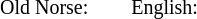<table>
<tr>
<td style="padding: 1pt 10pt;"><br><small>Old Norse:</small></td>
<td style="padding: 1pt 10pt;"><br><small>English:</small></td>
</tr>
</table>
